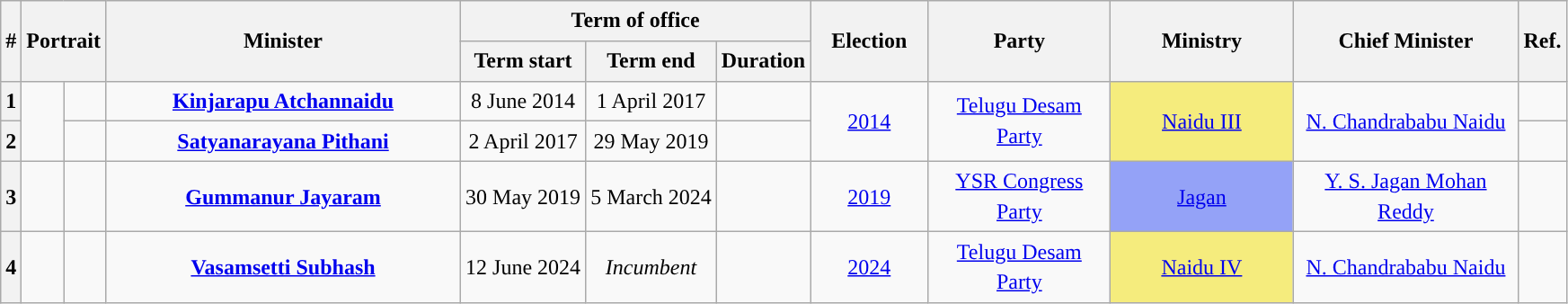<table class="wikitable" style="line-height:1.4em; text-align:center">
<tr>
<th rowspan=2>#</th>
<th rowspan=2 colspan="2">Portrait</th>
<th rowspan=2 style="width:16em">Minister<br></th>
<th colspan="3">Term of office</th>
<th rowspan=2 style="width:5em">Election<br></th>
<th rowspan=2 style="width:8em">Party</th>
<th rowspan=2 style="width:8em">Ministry</th>
<th rowspan=2 style="width:10em">Chief Minister</th>
<th rowspan=2>Ref.</th>
</tr>
<tr>
<th>Term start</th>
<th>Term end</th>
<th>Duration</th>
</tr>
<tr>
<th>1</th>
<td rowspan=2></td>
<td></td>
<td><strong><a href='#'>Kinjarapu Atchannaidu</a></strong><br></td>
<td>8 June 2014</td>
<td>1 April 2017</td>
<td><strong></strong></td>
<td rowspan=2><a href='#'>2014</a><br></td>
<td rowspan=2><a href='#'>Telugu Desam Party</a></td>
<td rowspan=2 bgcolor="#F5EC7D"><a href='#'>Naidu III</a></td>
<td rowspan=2><a href='#'>N. Chandrababu Naidu</a></td>
<td></td>
</tr>
<tr>
<th>2</th>
<td></td>
<td><strong><a href='#'>Satyanarayana Pithani</a></strong><br></td>
<td>2 April 2017</td>
<td>29 May 2019</td>
<td><strong></strong></td>
<td></td>
</tr>
<tr>
<th>3</th>
<td></td>
<td></td>
<td><strong><a href='#'>Gummanur Jayaram</a></strong><br></td>
<td>30 May 2019</td>
<td>5 March 2024 </td>
<td><strong></strong></td>
<td><a href='#'>2019</a><br></td>
<td><a href='#'>YSR Congress Party</a></td>
<td bgcolor="#94A2F7"><a href='#'>Jagan</a></td>
<td><a href='#'>Y. S. Jagan Mohan Reddy</a></td>
<td></td>
</tr>
<tr>
<th>4</th>
<td></td>
<td></td>
<td><strong><a href='#'>Vasamsetti Subhash</a></strong><br></td>
<td>12 June 2024</td>
<td><em>Incumbent</em></td>
<td><strong></strong></td>
<td><a href='#'>2024</a><br></td>
<td><a href='#'>Telugu Desam Party</a></td>
<td bgcolor="#F5EC7D"><a href='#'>Naidu IV</a></td>
<td><a href='#'>N. Chandrababu Naidu</a></td>
<td></td>
</tr>
</table>
